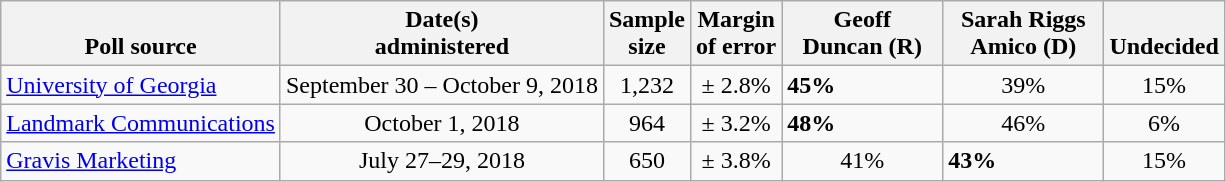<table class="wikitable">
<tr valign=bottom>
<th>Poll source</th>
<th>Date(s)<br>administered</th>
<th>Sample<br>size</th>
<th>Margin<br>of error</th>
<th style="width:100px;">Geoff<br>Duncan (R)</th>
<th style="width:100px;">Sarah Riggs<br>Amico (D)</th>
<th>Undecided</th>
</tr>
<tr>
<td><a href='#'>University of Georgia</a></td>
<td align=center>September 30 – October 9, 2018</td>
<td align=center>1,232</td>
<td align=center>± 2.8%</td>
<td><strong>45%</strong></td>
<td align=center>39%</td>
<td align=center>15%</td>
</tr>
<tr>
<td><a href='#'>Landmark Communications</a></td>
<td align=center>October 1, 2018</td>
<td align=center>964</td>
<td align=center>± 3.2%</td>
<td><strong>48%</strong></td>
<td align=center>46%</td>
<td align=center>6%</td>
</tr>
<tr>
<td><a href='#'>Gravis Marketing</a></td>
<td align=center>July 27–29, 2018</td>
<td align=center>650</td>
<td align=center>± 3.8%</td>
<td align=center>41%</td>
<td><strong>43%</strong></td>
<td align=center>15%</td>
</tr>
</table>
